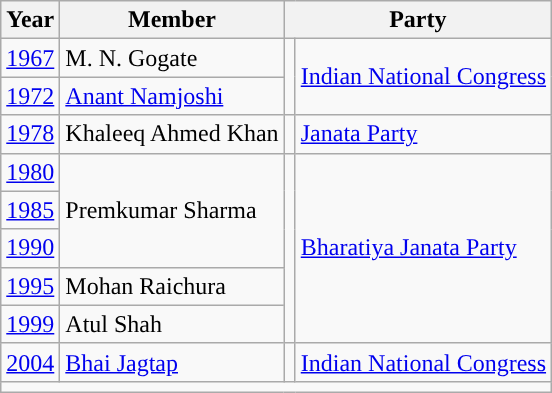<table class=wikitable>
<tr>
<th>Year</th>
<th>Member</th>
<th colspan="2">Party</th>
</tr>
<tr>
<td><a href='#'>1967</a></td>
<td>M. N. Gogate</td>
<td rowspan="2" style="background-color:"></td>
<td rowspan="2"><a href='#'>Indian National Congress</a></td>
</tr>
<tr>
<td><a href='#'>1972</a></td>
<td><a href='#'>Anant Namjoshi</a></td>
</tr>
<tr>
<td><a href='#'>1978</a></td>
<td>Khaleeq Ahmed Khan</td>
<td style="background-color:"></td>
<td><a href='#'>Janata Party</a></td>
</tr>
<tr>
<td><a href='#'>1980</a></td>
<td rowspan="3">Premkumar Sharma</td>
<td rowspan="5" style="background-color:"></td>
<td rowspan="5"><a href='#'>Bharatiya Janata Party</a></td>
</tr>
<tr>
<td><a href='#'>1985</a></td>
</tr>
<tr>
<td><a href='#'>1990</a></td>
</tr>
<tr>
<td><a href='#'>1995</a></td>
<td>Mohan Raichura</td>
</tr>
<tr>
<td><a href='#'>1999</a></td>
<td>Atul Shah</td>
</tr>
<tr>
<td><a href='#'>2004</a></td>
<td><a href='#'>Bhai Jagtap</a></td>
<td style="background-color:"></td>
<td><a href='#'>Indian National Congress</a></td>
</tr>
<tr>
<td colspan="4"></td>
</tr>
</table>
